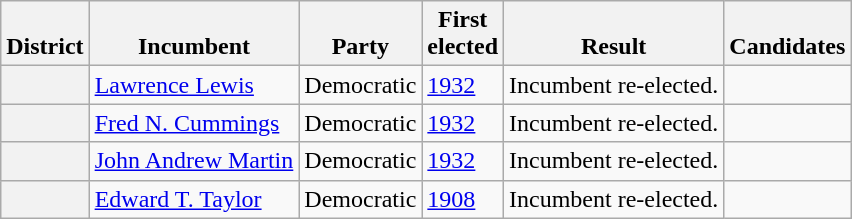<table class=wikitable>
<tr valign=bottom>
<th>District</th>
<th>Incumbent</th>
<th>Party</th>
<th>First<br>elected</th>
<th>Result</th>
<th>Candidates</th>
</tr>
<tr>
<th></th>
<td><a href='#'>Lawrence Lewis</a></td>
<td>Democratic</td>
<td><a href='#'>1932</a></td>
<td>Incumbent re-elected.</td>
<td nowrap></td>
</tr>
<tr>
<th></th>
<td><a href='#'>Fred N. Cummings</a></td>
<td>Democratic</td>
<td><a href='#'>1932</a></td>
<td>Incumbent re-elected.</td>
<td nowrap></td>
</tr>
<tr>
<th></th>
<td><a href='#'>John Andrew Martin</a></td>
<td>Democratic</td>
<td><a href='#'>1932</a></td>
<td>Incumbent re-elected.</td>
<td nowrap></td>
</tr>
<tr>
<th></th>
<td><a href='#'>Edward T. Taylor</a></td>
<td>Democratic</td>
<td><a href='#'>1908</a></td>
<td>Incumbent re-elected.</td>
<td nowrap></td>
</tr>
</table>
